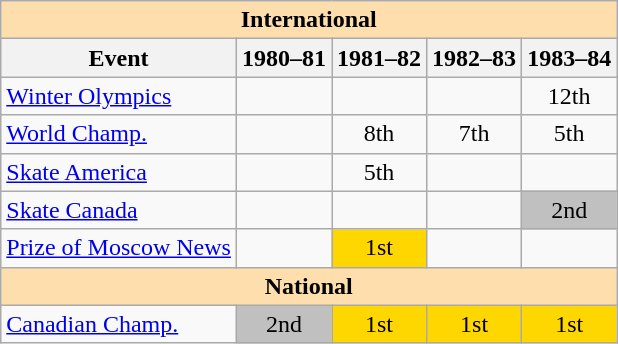<table class="wikitable" style="text-align:center">
<tr>
<th style="background-color: #ffdead; " colspan=5 align=center>International</th>
</tr>
<tr>
<th>Event</th>
<th>1980–81</th>
<th>1981–82</th>
<th>1982–83</th>
<th>1983–84</th>
</tr>
<tr>
<td align=left><a href='#'>Winter Olympics</a></td>
<td></td>
<td></td>
<td></td>
<td>12th</td>
</tr>
<tr>
<td align=left><a href='#'>World Champ.</a></td>
<td></td>
<td>8th</td>
<td>7th</td>
<td>5th</td>
</tr>
<tr>
<td align=left><a href='#'>Skate America</a></td>
<td></td>
<td>5th</td>
<td></td>
<td></td>
</tr>
<tr>
<td align=left><a href='#'>Skate Canada</a></td>
<td></td>
<td></td>
<td></td>
<td bgcolor=silver>2nd</td>
</tr>
<tr>
<td align=left><a href='#'>Prize of Moscow News</a></td>
<td></td>
<td bgcolor=gold>1st</td>
<td></td>
<td></td>
</tr>
<tr>
<th style="background-color: #ffdead; " colspan=5 align=center>National</th>
</tr>
<tr>
<td align=left><a href='#'>Canadian Champ.</a></td>
<td bgcolor=silver>2nd</td>
<td bgcolor=gold>1st</td>
<td bgcolor=gold>1st</td>
<td bgcolor=gold>1st</td>
</tr>
</table>
